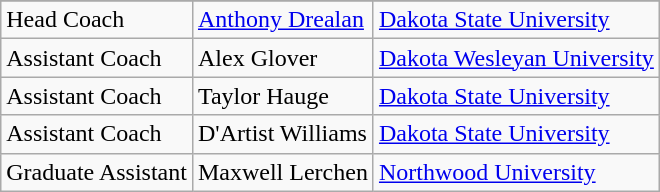<table class="wikitable">
<tr>
</tr>
<tr>
<td>Head Coach</td>
<td><a href='#'>Anthony Drealan</a></td>
<td><a href='#'>Dakota State University</a></td>
</tr>
<tr>
<td>Assistant Coach</td>
<td>Alex Glover</td>
<td><a href='#'>Dakota Wesleyan University</a></td>
</tr>
<tr>
<td>Assistant Coach</td>
<td>Taylor Hauge</td>
<td><a href='#'>Dakota State University</a></td>
</tr>
<tr>
<td>Assistant Coach</td>
<td>D'Artist Williams</td>
<td><a href='#'>Dakota State University</a></td>
</tr>
<tr>
<td>Graduate Assistant</td>
<td>Maxwell Lerchen</td>
<td><a href='#'>Northwood University</a></td>
</tr>
</table>
